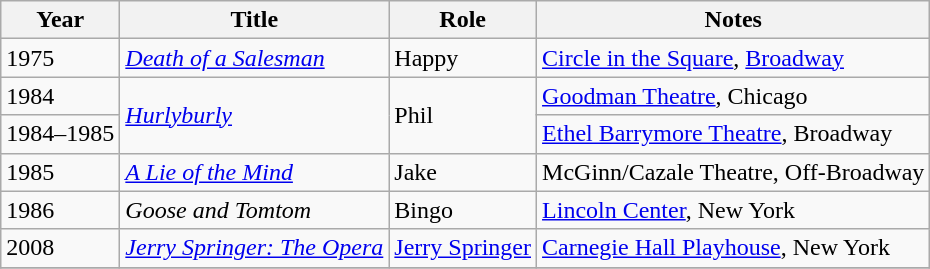<table class="wikitable plainrowheaders sortable">
<tr>
<th scope="row" ! scope="col">Year</th>
<th scope="col">Title</th>
<th scope="col">Role</th>
<th scope="col" ! class="unsortable">Notes</th>
</tr>
<tr>
<td>1975</td>
<td><em><a href='#'>Death of a Salesman</a></em></td>
<td>Happy</td>
<td><a href='#'>Circle in the Square</a>, <a href='#'>Broadway</a></td>
</tr>
<tr>
<td>1984</td>
<td rowspan=2><em><a href='#'>Hurlyburly</a></em></td>
<td rowspan=2>Phil</td>
<td><a href='#'>Goodman Theatre</a>, Chicago</td>
</tr>
<tr>
<td>1984–1985</td>
<td><a href='#'>Ethel Barrymore Theatre</a>, Broadway</td>
</tr>
<tr>
<td>1985</td>
<td><em><a href='#'>A Lie of the Mind</a></em></td>
<td>Jake</td>
<td>McGinn/Cazale Theatre, Off-Broadway</td>
</tr>
<tr>
<td>1986</td>
<td><em>Goose and Tomtom</em></td>
<td>Bingo</td>
<td><a href='#'>Lincoln Center</a>, New York</td>
</tr>
<tr>
<td>2008</td>
<td><em><a href='#'>Jerry Springer: The Opera</a></em></td>
<td><a href='#'>Jerry Springer</a></td>
<td><a href='#'>Carnegie Hall Playhouse</a>, New York</td>
</tr>
<tr>
</tr>
</table>
